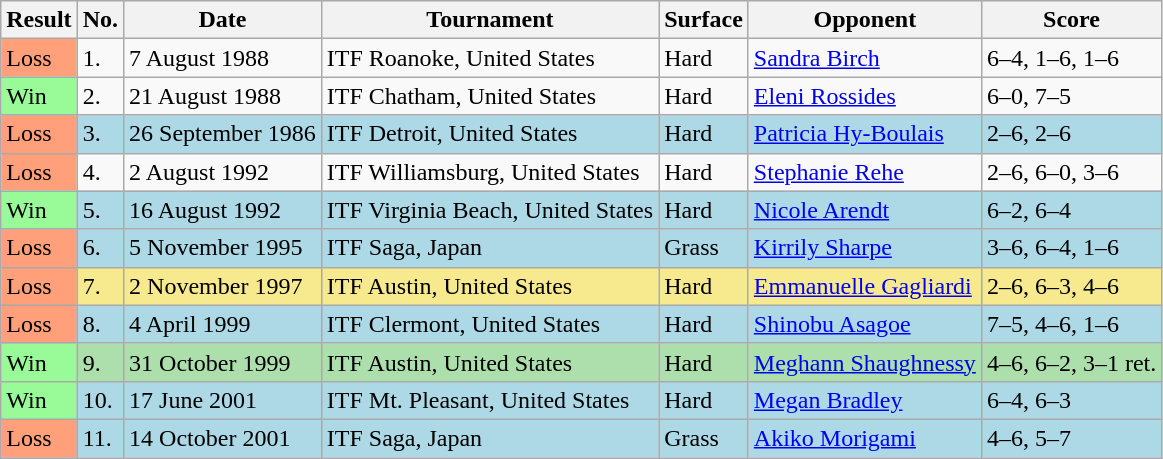<table class="sortable wikitable">
<tr style="background:#eeeeee">
<th>Result</th>
<th>No.</th>
<th>Date</th>
<th>Tournament</th>
<th>Surface</th>
<th>Opponent</th>
<th class="unsortable">Score</th>
</tr>
<tr>
<td style="background:#ffa07a;">Loss</td>
<td>1.</td>
<td>7 August 1988</td>
<td>ITF Roanoke, United States</td>
<td>Hard</td>
<td> <a href='#'>Sandra Birch</a></td>
<td>6–4, 1–6, 1–6</td>
</tr>
<tr>
<td style="background:#98fb98;">Win</td>
<td>2.</td>
<td>21 August 1988</td>
<td>ITF Chatham, United States</td>
<td>Hard</td>
<td> <a href='#'>Eleni Rossides</a></td>
<td>6–0, 7–5</td>
</tr>
<tr style="background:lightblue;">
<td style="background:#ffa07a;">Loss</td>
<td>3.</td>
<td>26 September 1986</td>
<td>ITF Detroit, United States</td>
<td>Hard</td>
<td> <a href='#'>Patricia Hy-Boulais</a></td>
<td>2–6, 2–6</td>
</tr>
<tr>
<td style="background:#ffa07a;">Loss</td>
<td>4.</td>
<td>2 August 1992</td>
<td>ITF Williamsburg, United States</td>
<td>Hard</td>
<td> <a href='#'>Stephanie Rehe</a></td>
<td>2–6, 6–0, 3–6</td>
</tr>
<tr style="background:lightblue;">
<td style="background:#98fb98;">Win</td>
<td>5.</td>
<td>16 August 1992</td>
<td>ITF Virginia Beach, United States</td>
<td>Hard</td>
<td> <a href='#'>Nicole Arendt</a></td>
<td>6–2, 6–4</td>
</tr>
<tr style="background:lightblue;">
<td style="background:#ffa07a;">Loss</td>
<td>6.</td>
<td>5 November 1995</td>
<td>ITF Saga, Japan</td>
<td>Grass</td>
<td> <a href='#'>Kirrily Sharpe</a></td>
<td>3–6, 6–4, 1–6</td>
</tr>
<tr style="background:#F7E98E">
<td style="background:#ffa07a;">Loss</td>
<td>7.</td>
<td>2 November 1997</td>
<td>ITF Austin, United States</td>
<td>Hard</td>
<td> <a href='#'>Emmanuelle Gagliardi</a></td>
<td>2–6, 6–3, 4–6</td>
</tr>
<tr style="background:lightblue">
<td style="background:#ffa07a;">Loss</td>
<td>8.</td>
<td>4 April 1999</td>
<td>ITF Clermont, United States</td>
<td>Hard</td>
<td> <a href='#'>Shinobu Asagoe</a></td>
<td>7–5, 4–6, 1–6</td>
</tr>
<tr style="background:#addfad;">
<td style="background:#98fb98;">Win</td>
<td>9.</td>
<td>31 October 1999</td>
<td>ITF Austin, United States</td>
<td>Hard</td>
<td> <a href='#'>Meghann Shaughnessy</a></td>
<td>4–6, 6–2, 3–1 ret.</td>
</tr>
<tr style="background:lightblue">
<td style="background:#98fb98;">Win</td>
<td>10.</td>
<td>17 June 2001</td>
<td>ITF Mt. Pleasant, United States</td>
<td>Hard</td>
<td> <a href='#'>Megan Bradley</a></td>
<td>6–4, 6–3</td>
</tr>
<tr style="background:lightblue;">
<td style="background:#ffa07a;">Loss</td>
<td>11.</td>
<td>14 October 2001</td>
<td>ITF Saga, Japan</td>
<td>Grass</td>
<td> <a href='#'>Akiko Morigami</a></td>
<td>4–6, 5–7</td>
</tr>
</table>
